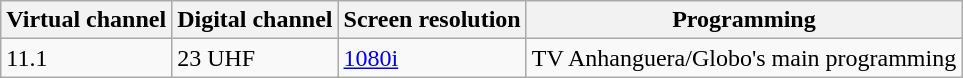<table class = wikitable>
<tr>
<th>Virtual channel</th>
<th>Digital channel</th>
<th>Screen resolution</th>
<th>Programming</th>
</tr>
<tr>
<td>11.1</td>
<td>23 UHF</td>
<td><a href='#'>1080i</a></td>
<td>TV Anhanguera/Globo's main programming</td>
</tr>
</table>
